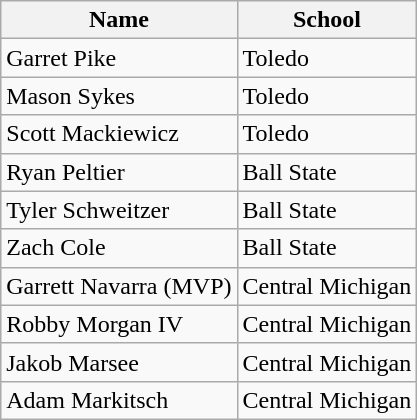<table class=wikitable>
<tr>
<th>Name</th>
<th>School</th>
</tr>
<tr>
<td>Garret Pike</td>
<td>Toledo</td>
</tr>
<tr>
<td>Mason Sykes</td>
<td>Toledo</td>
</tr>
<tr>
<td>Scott Mackiewicz</td>
<td>Toledo</td>
</tr>
<tr>
<td>Ryan Peltier</td>
<td>Ball State</td>
</tr>
<tr>
<td>Tyler Schweitzer</td>
<td>Ball State</td>
</tr>
<tr>
<td>Zach Cole</td>
<td>Ball State</td>
</tr>
<tr>
<td>Garrett Navarra (MVP)</td>
<td>Central Michigan</td>
</tr>
<tr>
<td>Robby Morgan IV</td>
<td>Central Michigan</td>
</tr>
<tr>
<td>Jakob Marsee</td>
<td>Central Michigan</td>
</tr>
<tr>
<td>Adam Markitsch</td>
<td>Central Michigan</td>
</tr>
</table>
